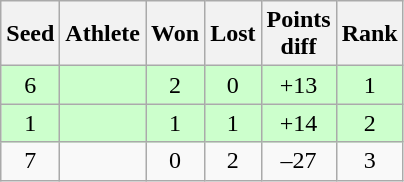<table class="wikitable">
<tr>
<th>Seed</th>
<th>Athlete</th>
<th>Won</th>
<th>Lost</th>
<th>Points<br>diff</th>
<th>Rank</th>
</tr>
<tr bgcolor="#ccffcc">
<td align="center">6</td>
<td><strong></strong></td>
<td align="center">2</td>
<td align="center">0</td>
<td align="center">+13</td>
<td align="center">1</td>
</tr>
<tr bgcolor="#ccffcc">
<td align="center">1</td>
<td><strong></strong></td>
<td align="center">1</td>
<td align="center">1</td>
<td align="center">+14</td>
<td align="center">2</td>
</tr>
<tr>
<td align="center">7</td>
<td></td>
<td align="center">0</td>
<td align="center">2</td>
<td align="center">–27</td>
<td align="center">3</td>
</tr>
</table>
